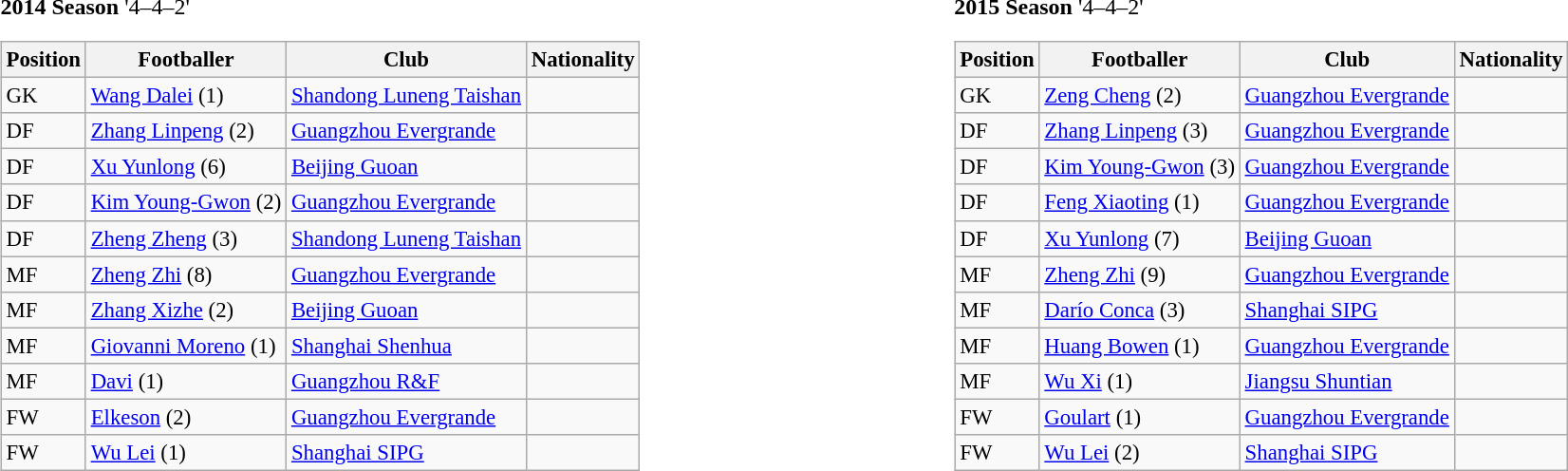<table style="width:100%;">
<tr>
<td><br><strong>2014 Season</strong>
'4–4–2'<table class="wikitable" style="font-size: 95%;">
<tr>
<th>Position</th>
<th>Footballer</th>
<th>Club</th>
<th>Nationality</th>
</tr>
<tr>
<td>GK</td>
<td><a href='#'>Wang Dalei</a> (1)</td>
<td><a href='#'>Shandong Luneng Taishan</a></td>
<td></td>
</tr>
<tr>
<td>DF</td>
<td><a href='#'>Zhang Linpeng</a> (2)</td>
<td><a href='#'>Guangzhou Evergrande</a></td>
<td></td>
</tr>
<tr>
<td>DF</td>
<td><a href='#'>Xu Yunlong</a> (6)</td>
<td><a href='#'>Beijing Guoan</a></td>
<td></td>
</tr>
<tr>
<td>DF</td>
<td><a href='#'>Kim Young-Gwon</a> (2)</td>
<td><a href='#'>Guangzhou Evergrande</a></td>
<td></td>
</tr>
<tr>
<td>DF</td>
<td><a href='#'>Zheng Zheng</a> (3)</td>
<td><a href='#'>Shandong Luneng Taishan</a></td>
<td></td>
</tr>
<tr>
<td>MF</td>
<td><a href='#'>Zheng Zhi</a> (8)</td>
<td><a href='#'>Guangzhou Evergrande</a></td>
<td></td>
</tr>
<tr>
<td>MF</td>
<td><a href='#'>Zhang Xizhe</a> (2)</td>
<td><a href='#'>Beijing Guoan</a></td>
<td></td>
</tr>
<tr>
<td>MF</td>
<td><a href='#'>Giovanni Moreno</a> (1)</td>
<td><a href='#'>Shanghai Shenhua</a></td>
<td></td>
</tr>
<tr>
<td>MF</td>
<td><a href='#'>Davi</a> (1)</td>
<td><a href='#'>Guangzhou R&F</a></td>
<td></td>
</tr>
<tr>
<td>FW</td>
<td><a href='#'>Elkeson</a> (2)</td>
<td><a href='#'>Guangzhou Evergrande</a></td>
<td></td>
</tr>
<tr>
<td>FW</td>
<td><a href='#'>Wu Lei</a> (1)</td>
<td><a href='#'>Shanghai SIPG</a></td>
<td></td>
</tr>
</table>
</td>
<td width="50"> </td>
<td valign="top"><br><strong>2015 Season</strong>
'4–4–2'<table class="wikitable" style="font-size: 95%;">
<tr>
<th>Position</th>
<th>Footballer</th>
<th>Club</th>
<th>Nationality</th>
</tr>
<tr>
<td>GK</td>
<td><a href='#'>Zeng Cheng</a> (2)</td>
<td><a href='#'>Guangzhou Evergrande</a></td>
<td></td>
</tr>
<tr>
<td>DF</td>
<td><a href='#'>Zhang Linpeng</a> (3)</td>
<td><a href='#'>Guangzhou Evergrande</a></td>
<td></td>
</tr>
<tr>
<td>DF</td>
<td><a href='#'>Kim Young-Gwon</a> (3)</td>
<td><a href='#'>Guangzhou Evergrande</a></td>
<td></td>
</tr>
<tr>
<td>DF</td>
<td><a href='#'>Feng Xiaoting</a> (1)</td>
<td><a href='#'>Guangzhou Evergrande</a></td>
<td></td>
</tr>
<tr>
<td>DF</td>
<td><a href='#'>Xu Yunlong</a> (7)</td>
<td><a href='#'>Beijing Guoan</a></td>
<td></td>
</tr>
<tr>
<td>MF</td>
<td><a href='#'>Zheng Zhi</a> (9)</td>
<td><a href='#'>Guangzhou Evergrande</a></td>
<td></td>
</tr>
<tr>
<td>MF</td>
<td><a href='#'>Darío Conca</a> (3)</td>
<td><a href='#'>Shanghai SIPG</a></td>
<td></td>
</tr>
<tr>
<td>MF</td>
<td><a href='#'>Huang Bowen</a> (1)</td>
<td><a href='#'>Guangzhou Evergrande</a></td>
<td></td>
</tr>
<tr>
<td>MF</td>
<td><a href='#'>Wu Xi</a> (1)</td>
<td><a href='#'>Jiangsu Shuntian</a></td>
<td></td>
</tr>
<tr>
<td>FW</td>
<td><a href='#'>Goulart</a> (1)</td>
<td><a href='#'>Guangzhou Evergrande</a></td>
<td></td>
</tr>
<tr>
<td>FW</td>
<td><a href='#'>Wu Lei</a> (2)</td>
<td><a href='#'>Shanghai SIPG</a></td>
<td></td>
</tr>
</table>
</td>
</tr>
</table>
